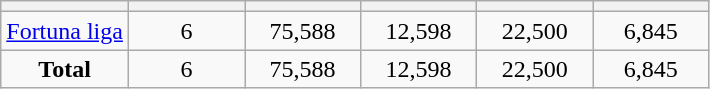<table class="wikitable sortable" style="text-align: center;">
<tr>
<th></th>
<th style="width:70px;"></th>
<th style="width:70px;"></th>
<th style="width:70px;"></th>
<th style="width:70px;"></th>
<th style="width:70px;"></th>
</tr>
<tr>
<td><a href='#'>Fortuna liga</a></td>
<td>6</td>
<td>75,588</td>
<td>12,598</td>
<td>22,500</td>
<td>6,845</td>
</tr>
<tr>
<td><strong>Total</strong></td>
<td>6</td>
<td>75,588</td>
<td>12,598</td>
<td>22,500</td>
<td>6,845</td>
</tr>
</table>
